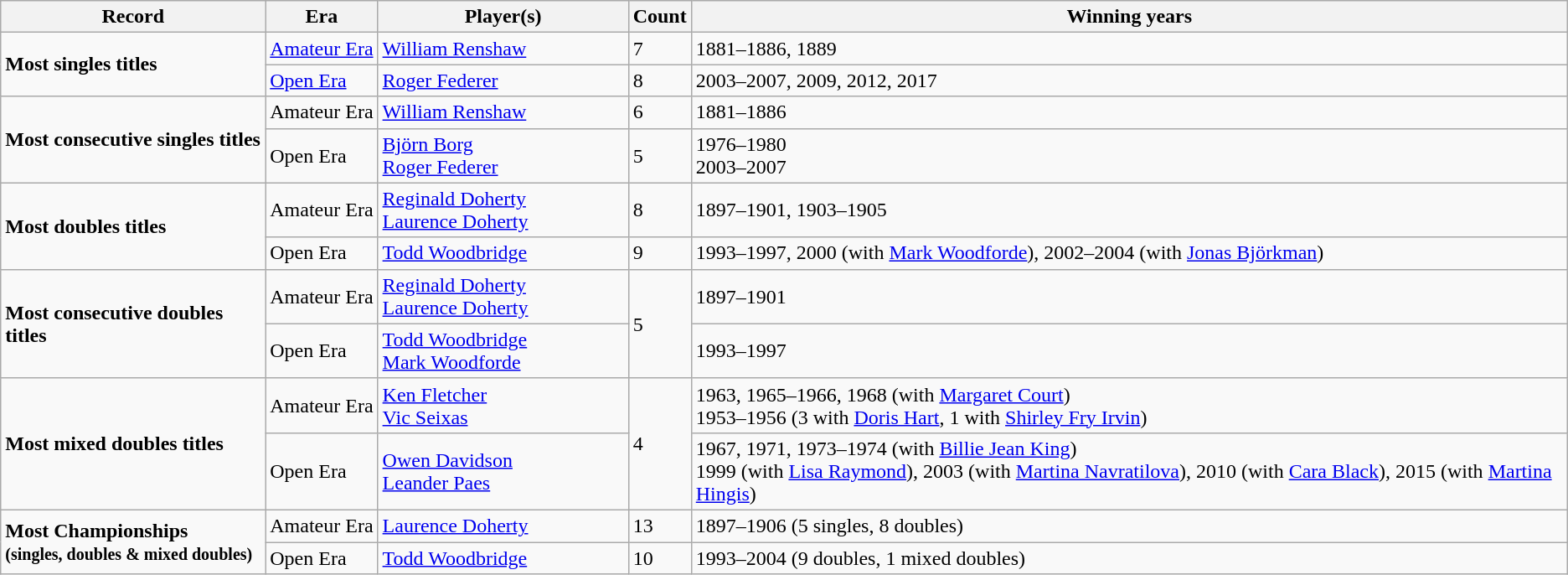<table class="wikitable">
<tr>
<th>Record</th>
<th>Era</th>
<th style="width:12em;">Player(s)</th>
<th>Count</th>
<th>Winning years</th>
</tr>
<tr>
<td rowspan=2><strong>Most singles titles</strong></td>
<td><a href='#'>Amateur Era</a></td>
<td> <a href='#'>William Renshaw</a></td>
<td>7</td>
<td>1881–1886, 1889</td>
</tr>
<tr>
<td><a href='#'>Open Era</a></td>
<td> <a href='#'>Roger Federer</a></td>
<td>8</td>
<td>2003–2007, 2009, 2012, 2017</td>
</tr>
<tr>
<td rowspan=2><strong>Most consecutive singles titles</strong></td>
<td nowrap>Amateur Era</td>
<td> <a href='#'>William Renshaw</a></td>
<td>6</td>
<td>1881–1886</td>
</tr>
<tr>
<td>Open Era</td>
<td> <a href='#'>Björn Borg</a> <br>  <a href='#'>Roger Federer</a></td>
<td>5</td>
<td>1976–1980 <br>  2003–2007</td>
</tr>
<tr>
<td rowspan=2><strong>Most doubles titles</strong></td>
<td>Amateur Era</td>
<td> <a href='#'>Reginald Doherty</a> <br>  <a href='#'>Laurence Doherty</a></td>
<td>8</td>
<td>1897–1901, 1903–1905</td>
</tr>
<tr>
<td>Open Era</td>
<td> <a href='#'>Todd Woodbridge</a></td>
<td>9</td>
<td>1993–1997, 2000 (with <a href='#'>Mark Woodforde</a>), 2002–2004 (with <a href='#'>Jonas Björkman</a>)</td>
</tr>
<tr>
<td rowspan=2><strong>Most consecutive doubles titles</strong></td>
<td>Amateur Era</td>
<td> <a href='#'>Reginald Doherty</a> <br>  <a href='#'>Laurence Doherty</a></td>
<td rowspan="2">5</td>
<td>1897–1901</td>
</tr>
<tr>
<td>Open Era</td>
<td> <a href='#'>Todd Woodbridge</a> <br>  <a href='#'>Mark Woodforde</a></td>
<td>1993–1997</td>
</tr>
<tr>
<td rowspan=2><strong>Most mixed doubles titles</strong></td>
<td>Amateur Era</td>
<td> <a href='#'>Ken Fletcher</a> <br>  <a href='#'>Vic Seixas</a></td>
<td rowspan="2">4</td>
<td>1963, 1965–1966, 1968 (with <a href='#'>Margaret Court</a>) <br> 1953–1956 (3 with <a href='#'>Doris Hart</a>, 1 with <a href='#'>Shirley Fry Irvin</a>)</td>
</tr>
<tr>
<td>Open Era</td>
<td> <a href='#'>Owen Davidson</a> <br>  <a href='#'>Leander Paes</a></td>
<td>1967, 1971, 1973–1974 (with <a href='#'>Billie Jean King</a>) <br> 1999 (with <a href='#'>Lisa Raymond</a>), 2003 (with <a href='#'>Martina Navratilova</a>), 2010 (with <a href='#'>Cara Black</a>), 2015 (with <a href='#'>Martina Hingis</a>)</td>
</tr>
<tr>
<td rowspan=2><strong>Most Championships</strong><br><strong><small>(singles, doubles & mixed doubles)</small></strong></td>
<td>Amateur Era</td>
<td> <a href='#'>Laurence Doherty</a></td>
<td>13</td>
<td>1897–1906 (5 singles, 8 doubles)</td>
</tr>
<tr>
<td>Open Era</td>
<td> <a href='#'>Todd Woodbridge</a></td>
<td>10</td>
<td>1993–2004 (9 doubles, 1 mixed doubles)</td>
</tr>
</table>
